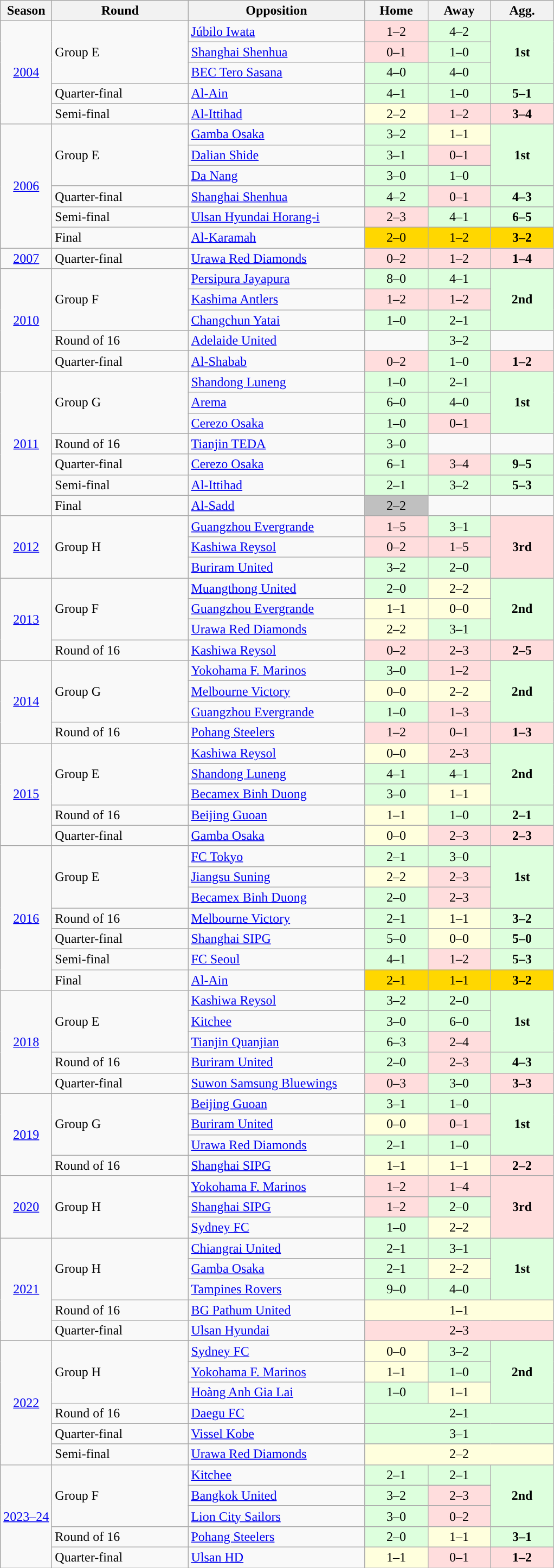<table class="wikitable" style="text-align:left">
<tr>
<th>Season</th>
<th width="160">Round</th>
<th width="210">Opposition</th>
<th width="70">Home</th>
<th width="70">Away</th>
<th width="70">Agg.</th>
</tr>
<tr>
<td rowspan="5" style="text-align:center;"><a href='#'>2004</a></td>
<td rowspan="3">Group E</td>
<td> <a href='#'>Júbilo Iwata</a></td>
<td style="text-align:center; background:#FFDDDD;">1–2</td>
<td style="text-align:center; background:#DDFFDD;">4–2</td>
<td rowspan="3" style="text-align:center; background:#DDFFDD;"><strong>1st</strong></td>
</tr>
<tr>
<td> <a href='#'>Shanghai Shenhua</a></td>
<td style="text-align:center; background:#FFDDDD;">0–1</td>
<td style="text-align:center; background:#DDFFDD;">1–0</td>
</tr>
<tr>
<td> <a href='#'>BEC Tero Sasana</a></td>
<td style="text-align:center; background:#DDFFDD;">4–0</td>
<td style="text-align:center; background:#DDFFDD;">4–0</td>
</tr>
<tr>
<td>Quarter-final</td>
<td> <a href='#'>Al-Ain</a></td>
<td style="text-align:center; background:#DDFFDD;">4–1</td>
<td style="text-align:center; background:#DDFFDD;">1–0</td>
<td style="text-align:center; background:#DDFFDD;"><strong>5–1</strong></td>
</tr>
<tr>
<td>Semi-final</td>
<td> <a href='#'>Al-Ittihad</a></td>
<td style="text-align:center; background:#FFFFDD;">2–2</td>
<td style="text-align:center; background:#FFDDDD;">1–2</td>
<td style="text-align:center; background:#FFDDDD;"><strong>3–4</strong></td>
</tr>
<tr>
<td rowspan="6" style="text-align:center;"><a href='#'>2006</a></td>
<td rowspan="3">Group E</td>
<td> <a href='#'>Gamba Osaka</a></td>
<td style="text-align:center; background:#DDFFDD;">3–2</td>
<td style="text-align:center; background:#FFFFDD;">1–1</td>
<td rowspan="3" style="text-align:center; background:#DDFFDD;"><strong>1st</strong></td>
</tr>
<tr>
<td> <a href='#'>Dalian Shide</a></td>
<td style="text-align:center; background:#DDFFDD;">3–1</td>
<td style="text-align:center; background:#FFDDDD;">0–1</td>
</tr>
<tr>
<td> <a href='#'>Da Nang</a></td>
<td style="text-align:center; background:#DDFFDD;">3–0</td>
<td style="text-align:center; background:#DDFFDD;">1–0</td>
</tr>
<tr>
<td>Quarter-final</td>
<td> <a href='#'>Shanghai Shenhua</a></td>
<td style="text-align:center; background:#DDFFDD;">4–2</td>
<td style="text-align:center; background:#FFDDDD;">0–1</td>
<td style="text-align:center; background:#DDFFDD;"><strong>4–3</strong></td>
</tr>
<tr>
<td>Semi-final</td>
<td> <a href='#'>Ulsan Hyundai Horang-i</a></td>
<td style="text-align:center; background:#FFDDDD;">2–3</td>
<td style="text-align:center; background:#DDFFDD;">4–1</td>
<td style="text-align:center; background:#DDFFDD;"><strong>6–5</strong></td>
</tr>
<tr>
<td>Final</td>
<td> <a href='#'>Al-Karamah</a></td>
<td style="text-align:center; background:#FFD700;">2–0</td>
<td style="text-align:center; background:#FFD700;">1–2</td>
<td style="text-align:center; background:#FFD700;"><strong>3–2</strong></td>
</tr>
<tr>
<td style="text-align:center;"><a href='#'>2007</a></td>
<td>Quarter-final</td>
<td> <a href='#'>Urawa Red Diamonds</a></td>
<td style="text-align:center; background:#FFDDDD;">0–2</td>
<td style="text-align:center; background:#FFDDDD;">1–2</td>
<td style="text-align:center; background:#FFDDDD;"><strong>1–4</strong></td>
</tr>
<tr>
<td rowspan="5" style="text-align:center;"><a href='#'>2010</a></td>
<td rowspan="3">Group F</td>
<td> <a href='#'>Persipura Jayapura</a></td>
<td style="text-align:center; background:#DDFFDD;">8–0</td>
<td style="text-align:center; background:#DDFFDD;">4–1</td>
<td rowspan="3" style="text-align:center; background:#DDFFDD;"><strong>2nd</strong></td>
</tr>
<tr>
<td> <a href='#'>Kashima Antlers</a></td>
<td style="text-align:center; background:#FFDDDD;">1–2</td>
<td style="text-align:center; background:#FFDDDD;">1–2</td>
</tr>
<tr>
<td> <a href='#'>Changchun Yatai</a></td>
<td style="text-align:center; background:#DDFFDD;">1–0</td>
<td style="text-align:center; background:#DDFFDD;">2–1</td>
</tr>
<tr>
<td>Round of 16</td>
<td> <a href='#'>Adelaide United</a></td>
<td></td>
<td style="text-align:center; background:#DDFFDD;">3–2 </td>
<td></td>
</tr>
<tr>
<td>Quarter-final</td>
<td> <a href='#'>Al-Shabab</a></td>
<td style="text-align:center; background:#FFDDDD;">0–2</td>
<td style="text-align:center; background:#DDFFDD;">1–0</td>
<td style="text-align:center; background:#FFDDDD;"><strong>1–2</strong></td>
</tr>
<tr>
<td rowspan="7" style="text-align:center;"><a href='#'>2011</a></td>
<td rowspan="3">Group G</td>
<td> <a href='#'>Shandong Luneng</a></td>
<td style="text-align:center; background:#DDFFDD;">1–0</td>
<td style="text-align:center; background:#DDFFDD;">2–1</td>
<td rowspan="3" style="text-align:center; background:#DDFFDD;"><strong>1st</strong></td>
</tr>
<tr>
<td> <a href='#'>Arema</a></td>
<td style="text-align:center; background:#DDFFDD;">6–0</td>
<td style="text-align:center; background:#DDFFDD;">4–0</td>
</tr>
<tr>
<td> <a href='#'>Cerezo Osaka</a></td>
<td style="text-align:center; background:#DDFFDD;">1–0</td>
<td style="text-align:center; background:#FFDDDD;">0–1</td>
</tr>
<tr>
<td>Round of 16</td>
<td> <a href='#'>Tianjin TEDA</a></td>
<td style="text-align:center; background:#DDFFDD;">3–0</td>
<td></td>
<td></td>
</tr>
<tr>
<td>Quarter-final</td>
<td> <a href='#'>Cerezo Osaka</a></td>
<td style="text-align:center; background:#DDFFDD;">6–1</td>
<td style="text-align:center; background:#FFDDDD;">3–4</td>
<td style="text-align:center; background:#DDFFDD;"><strong>9–5</strong></td>
</tr>
<tr>
<td>Semi-final</td>
<td> <a href='#'>Al-Ittihad</a></td>
<td style="text-align:center; background:#DDFFDD;">2–1</td>
<td style="text-align:center; background:#DDFFDD;">3–2</td>
<td style="text-align:center; background:#DDFFDD;"><strong>5–3</strong></td>
</tr>
<tr>
<td>Final</td>
<td> <a href='#'>Al-Sadd</a></td>
<td style="text-align:center; background:#C0C0C0;">2–2 <br></td>
<td></td>
<td></td>
</tr>
<tr>
<td rowspan="3" style="text-align:center;"><a href='#'>2012</a></td>
<td rowspan="3">Group H</td>
<td> <a href='#'>Guangzhou Evergrande</a></td>
<td style="text-align:center; background:#FFDDDD;">1–5</td>
<td style="text-align:center; background:#DDFFDD;">3–1</td>
<td rowspan="3" style="text-align:center; background:#FFDDDD;"><strong>3rd</strong></td>
</tr>
<tr>
<td> <a href='#'>Kashiwa Reysol</a></td>
<td style="text-align:center; background:#FFDDDD;">0–2</td>
<td style="text-align:center; background:#FFDDDD;">1–5</td>
</tr>
<tr>
<td> <a href='#'>Buriram United</a></td>
<td style="text-align:center; background:#DDFFDD;">3–2</td>
<td style="text-align:center; background:#DDFFDD;">2–0</td>
</tr>
<tr>
<td rowspan="4" style="text-align:center;"><a href='#'>2013</a></td>
<td rowspan="3">Group F</td>
<td> <a href='#'>Muangthong United</a></td>
<td style="text-align:center; background:#DDFFDD;">2–0</td>
<td style="text-align:center; background:#FFFFDD;">2–2</td>
<td rowspan="3" style="text-align:center; background:#DDFFDD;"><strong>2nd</strong></td>
</tr>
<tr>
<td> <a href='#'>Guangzhou Evergrande</a></td>
<td style="text-align:center; background:#FFFFDD;">1–1</td>
<td style="text-align:center; background:#FFFFDD;">0–0</td>
</tr>
<tr>
<td> <a href='#'>Urawa Red Diamonds</a></td>
<td style="text-align:center; background:#FFFFDD;">2–2</td>
<td style="text-align:center; background:#DDFFDD;">3–1</td>
</tr>
<tr>
<td>Round of 16</td>
<td> <a href='#'>Kashiwa Reysol</a></td>
<td style="text-align:center; background:#FFDDDD;">0–2</td>
<td style="text-align:center; background:#FFDDDD;">2–3</td>
<td style="text-align:center; background:#FFDDDD;"><strong>2–5</strong></td>
</tr>
<tr>
<td rowspan="4" style="text-align:center;"><a href='#'>2014</a></td>
<td rowspan="3">Group G</td>
<td> <a href='#'>Yokohama F. Marinos</a></td>
<td style="text-align:center; background:#DDFFDD;">3–0</td>
<td style="text-align:center; background:#FFDDDD;">1–2</td>
<td rowspan="3" style="text-align:center; background:#DDFFDD;"><strong>2nd</strong></td>
</tr>
<tr>
<td> <a href='#'>Melbourne Victory</a></td>
<td style="text-align:center; background:#FFFFDD;">0–0</td>
<td style="text-align:center; background:#FFFFDD;">2–2</td>
</tr>
<tr>
<td> <a href='#'>Guangzhou Evergrande</a></td>
<td style="text-align:center; background:#DDFFDD;">1–0</td>
<td style="text-align:center; background:#FFDDDD;">1–3</td>
</tr>
<tr>
<td>Round of 16</td>
<td> <a href='#'>Pohang Steelers</a></td>
<td style="text-align:center; background:#FFDDDD;">1–2</td>
<td style="text-align:center; background:#FFDDDD;">0–1</td>
<td style="text-align:center; background:#FFDDDD;"><strong>1–3</strong></td>
</tr>
<tr>
<td rowspan="5" style="text-align:center;"><a href='#'>2015</a></td>
<td rowspan="3">Group E</td>
<td> <a href='#'>Kashiwa Reysol</a></td>
<td style="text-align:center; background:#FFFFDD;">0–0</td>
<td style="text-align:center; background:#FFDDDD;">2–3</td>
<td rowspan="3" style="text-align:center; background:#DDFFDD;"><strong>2nd</strong></td>
</tr>
<tr>
<td> <a href='#'>Shandong Luneng</a></td>
<td style="text-align:center; background:#DDFFDD;">4–1</td>
<td style="text-align:center; background:#DDFFDD;">4–1</td>
</tr>
<tr>
<td> <a href='#'>Becamex Binh Duong</a></td>
<td style="text-align:center; background:#DDFFDD;">3–0</td>
<td style="text-align:center; background:#FFFFDD;">1–1</td>
</tr>
<tr>
<td>Round of 16</td>
<td> <a href='#'>Beijing Guoan</a></td>
<td style="text-align:center; background:#FFFFDD;">1–1</td>
<td style="text-align:center; background:#DDFFDD;">1–0</td>
<td style="text-align:center; background:#DDFFDD;"><strong>2–1</strong></td>
</tr>
<tr>
<td>Quarter-final</td>
<td> <a href='#'>Gamba Osaka</a></td>
<td style="text-align:center; background:#FFFFDD;">0–0</td>
<td style="text-align:center; background:#FFDDDD;">2–3</td>
<td style="text-align:center; background:#FFDDDD;"><strong>2–3</strong></td>
</tr>
<tr>
<td rowspan="7" style="text-align:center;"><a href='#'>2016</a></td>
<td rowspan="3">Group E</td>
<td> <a href='#'>FC Tokyo</a></td>
<td style="text-align:center; background:#DDFFDD;">2–1</td>
<td style="text-align:center; background:#DDFFDD;">3–0</td>
<td rowspan="3" style="text-align:center; background:#DDFFDD;"><strong>1st</strong></td>
</tr>
<tr>
<td> <a href='#'>Jiangsu Suning</a></td>
<td style="text-align:center; background:#FFFFDD;">2–2</td>
<td style="text-align:center; background:#FFDDDD;">2–3</td>
</tr>
<tr>
<td> <a href='#'>Becamex Binh Duong</a></td>
<td style="text-align:center; background:#DDFFDD;">2–0</td>
<td style="text-align:center; background:#FFDDDD;">2–3</td>
</tr>
<tr>
<td>Round of 16</td>
<td> <a href='#'>Melbourne Victory</a></td>
<td style="text-align:center; background:#DDFFDD;">2–1</td>
<td style="text-align:center; background:#FFFFDD;">1–1</td>
<td style="text-align:center; background:#DDFFDD;"><strong>3–2</strong></td>
</tr>
<tr>
<td>Quarter-final</td>
<td> <a href='#'>Shanghai SIPG</a></td>
<td style="text-align:center; background:#DDFFDD;">5–0</td>
<td style="text-align:center; background:#FFFFDD;">0–0</td>
<td style="text-align:center; background:#DDFFDD;"><strong>5–0</strong></td>
</tr>
<tr>
<td>Semi-final</td>
<td> <a href='#'>FC Seoul</a></td>
<td style="text-align:center; background:#DDFFDD;">4–1</td>
<td style="text-align:center; background:#FFDDDD;">1–2</td>
<td style="text-align:center; background:#DDFFDD;"><strong>5–3</strong></td>
</tr>
<tr>
<td>Final</td>
<td> <a href='#'>Al-Ain</a></td>
<td style="text-align:center; background:#FFD700;">2–1</td>
<td style="text-align:center; background:#FFD700;">1–1</td>
<td style="text-align:center; background:#FFD700;"><strong>3–2</strong></td>
</tr>
<tr>
<td rowspan="5" style="text-align:center;"><a href='#'>2018</a></td>
<td rowspan="3">Group E</td>
<td> <a href='#'>Kashiwa Reysol</a></td>
<td style="text-align:center; background:#DDFFDD;">3–2</td>
<td style="text-align:center; background:#DDFFDD;">2–0</td>
<td rowspan="3" style="text-align:center; background:#DDFFDD;"><strong>1st</strong></td>
</tr>
<tr>
<td> <a href='#'>Kitchee</a></td>
<td style="text-align:center; background:#DDFFDD;">3–0</td>
<td style="text-align:center; background:#DDFFDD;">6–0</td>
</tr>
<tr>
<td> <a href='#'>Tianjin Quanjian</a></td>
<td style="text-align:center; background:#DDFFDD;">6–3</td>
<td style="text-align:center; background:#FFDDDD;">2–4</td>
</tr>
<tr>
<td>Round of 16</td>
<td> <a href='#'>Buriram United</a></td>
<td style="text-align:center; background:#DDFFDD;">2–0</td>
<td style="text-align:center; background:#FFDDDD;">2–3</td>
<td style="text-align:center; background:#DDFFDD;"><strong>4–3</strong></td>
</tr>
<tr>
<td>Quarter-final</td>
<td> <a href='#'>Suwon Samsung Bluewings</a></td>
<td style="text-align:center; background:#FFDDDD;">0–3</td>
<td style="text-align:center; background:#DDFFDD;">3–0 </td>
<td style="text-align:center; background:#FFDDDD;"><strong>3–3<br></strong></td>
</tr>
<tr>
<td rowspan="4" style="text-align:center;"><a href='#'>2019</a></td>
<td rowspan="3">Group G</td>
<td> <a href='#'>Beijing Guoan</a></td>
<td style="text-align:center; background:#DDFFDD;">3–1</td>
<td style="text-align:center; background:#DDFFDD;">1–0</td>
<td rowspan="3" style="text-align:center; background:#DDFFDD;"><strong>1st</strong></td>
</tr>
<tr>
<td> <a href='#'>Buriram United</a></td>
<td style="text-align:center; background:#FFFFDD;">0–0</td>
<td style="text-align:center; background:#FFDDDD;">0–1</td>
</tr>
<tr>
<td> <a href='#'>Urawa Red Diamonds</a></td>
<td style="text-align:center; background:#DDFFDD;">2–1</td>
<td style="text-align:center; background:#DDFFDD;">1–0</td>
</tr>
<tr>
<td>Round of 16</td>
<td> <a href='#'>Shanghai SIPG</a></td>
<td style="text-align:center; background:#FFFFDD;">1–1 </td>
<td style="text-align:center; background:#FFFFDD;">1–1</td>
<td style="text-align:center; background:#FFDDDD;"><strong>2–2<br></strong></td>
</tr>
<tr>
<td rowspan="3" style="text-align:center;"><a href='#'>2020</a></td>
<td rowspan="3">Group H</td>
<td> <a href='#'>Yokohama F. Marinos</a></td>
<td style="text-align:center; background:#FFDDDD;">1–2</td>
<td style="text-align:center; background:#FFDDDD;">1–4</td>
<td rowspan="3" style="text-align:center; background:#FFDDDD;"><strong>3rd</strong></td>
</tr>
<tr>
<td> <a href='#'>Shanghai SIPG</a></td>
<td style="text-align:center; background:#FFDDDD;">1–2</td>
<td style="text-align:center; background:#DDFFDD;">2–0</td>
</tr>
<tr>
<td> <a href='#'>Sydney FC</a></td>
<td style="text-align:center; background:#DDFFDD;">1–0</td>
<td style="text-align:center; background:#FFFFDD;">2–2</td>
</tr>
<tr>
<td rowspan="5" style="text-align:center;"><a href='#'>2021</a></td>
<td rowspan="3">Group H</td>
<td> <a href='#'>Chiangrai United</a></td>
<td style="text-align:center; background:#DDFFDD;">2–1</td>
<td style="text-align:center; background:#DDFFDD;">3–1</td>
<td rowspan="3" style="text-align:center; background:#DDFFDD;"><strong>1st</strong></td>
</tr>
<tr>
<td> <a href='#'>Gamba Osaka</a></td>
<td style="text-align:center; background:#DDFFDD;">2–1</td>
<td style="text-align:center; background:#FFFFDD;">2–2</td>
</tr>
<tr>
<td> <a href='#'>Tampines Rovers</a></td>
<td style="text-align:center; background:#DDFFDD;">9–0</td>
<td style="text-align:center; background:#DDFFDD;">4–0</td>
</tr>
<tr>
<td>Round of 16</td>
<td> <a href='#'>BG Pathum United</a></td>
<td colspan="3" style="text-align:center; background:#FFFFDD;">1–1 <br></td>
</tr>
<tr>
<td>Quarter-final</td>
<td> <a href='#'>Ulsan Hyundai</a></td>
<td colspan="3" style="text-align:center; background:#FFDDDD;">2–3 </td>
</tr>
<tr>
<td rowspan="6" style="text-align:center;"><a href='#'>2022</a></td>
<td rowspan="3">Group H</td>
<td> <a href='#'>Sydney FC</a></td>
<td style="text-align:center; background:#FFFFDD;">0–0</td>
<td style="text-align:center; background:#DDFFDD;">3–2</td>
<td rowspan="3" style="text-align:center; background:#DDFFDD;"><strong>2nd</strong></td>
</tr>
<tr>
<td> <a href='#'>Yokohama F. Marinos</a></td>
<td style="text-align:center; background:#FFFFDD;">1–1</td>
<td style="text-align:center; background:#DDFFDD;">1–0</td>
</tr>
<tr>
<td> <a href='#'>Hoàng Anh Gia Lai</a></td>
<td style="text-align:center; background:#DDFFDD;">1–0</td>
<td style="text-align:center; background:#FFFFDD;">1–1</td>
</tr>
<tr>
<td>Round of 16</td>
<td> <a href='#'>Daegu FC</a></td>
<td colspan="3" style="text-align:center; background:#DDFFDD;">2–1 </td>
</tr>
<tr>
<td>Quarter-final</td>
<td> <a href='#'>Vissel Kobe</a></td>
<td colspan="3" style="text-align:center; background:#DDFFDD;">3–1 </td>
</tr>
<tr>
<td>Semi-final</td>
<td> <a href='#'>Urawa Red Diamonds</a></td>
<td colspan="3" style="text-align:center; background:#FFFFDD;">2–2 <br></td>
</tr>
<tr>
<td rowspan="5" style="text-align:center;"><a href='#'>2023–24</a></td>
<td rowspan="3">Group F</td>
<td> <a href='#'>Kitchee</a></td>
<td style="text-align:center; background:#DDFFDD;">2–1</td>
<td style="text-align:center; background:#DDFFDD;">2–1</td>
<td rowspan="3" style="text-align:center; background:#DDFFDD;"><strong>2nd</strong></td>
</tr>
<tr>
<td> <a href='#'>Bangkok United</a></td>
<td style="text-align:center; background:#DDFFDD;">3–2</td>
<td style="text-align:center; background:#FFDDDD;">2–3</td>
</tr>
<tr>
<td> <a href='#'>Lion City Sailors</a></td>
<td style="text-align:center; background:#DDFFDD;">3–0</td>
<td style="text-align:center; background:#FFDDDD;">0–2</td>
</tr>
<tr>
<td>Round of 16</td>
<td> <a href='#'>Pohang Steelers</a></td>
<td style="text-align:center; background:#DDFFDD;">2–0</td>
<td style="text-align:center; background:#FFFFDD;">1–1</td>
<td style="text-align:center; background:#DDFFDD;"><strong>3–1</strong></td>
</tr>
<tr>
<td>Quarter-final</td>
<td> <a href='#'>Ulsan HD</a></td>
<td style="text-align:center; background:#FFFFDD;">1–1</td>
<td style="text-align:center; background:#FFDDDD;">0–1</td>
<td style="text-align:center; background:#FFDDDD;"><strong>1–2</strong></td>
</tr>
</table>
